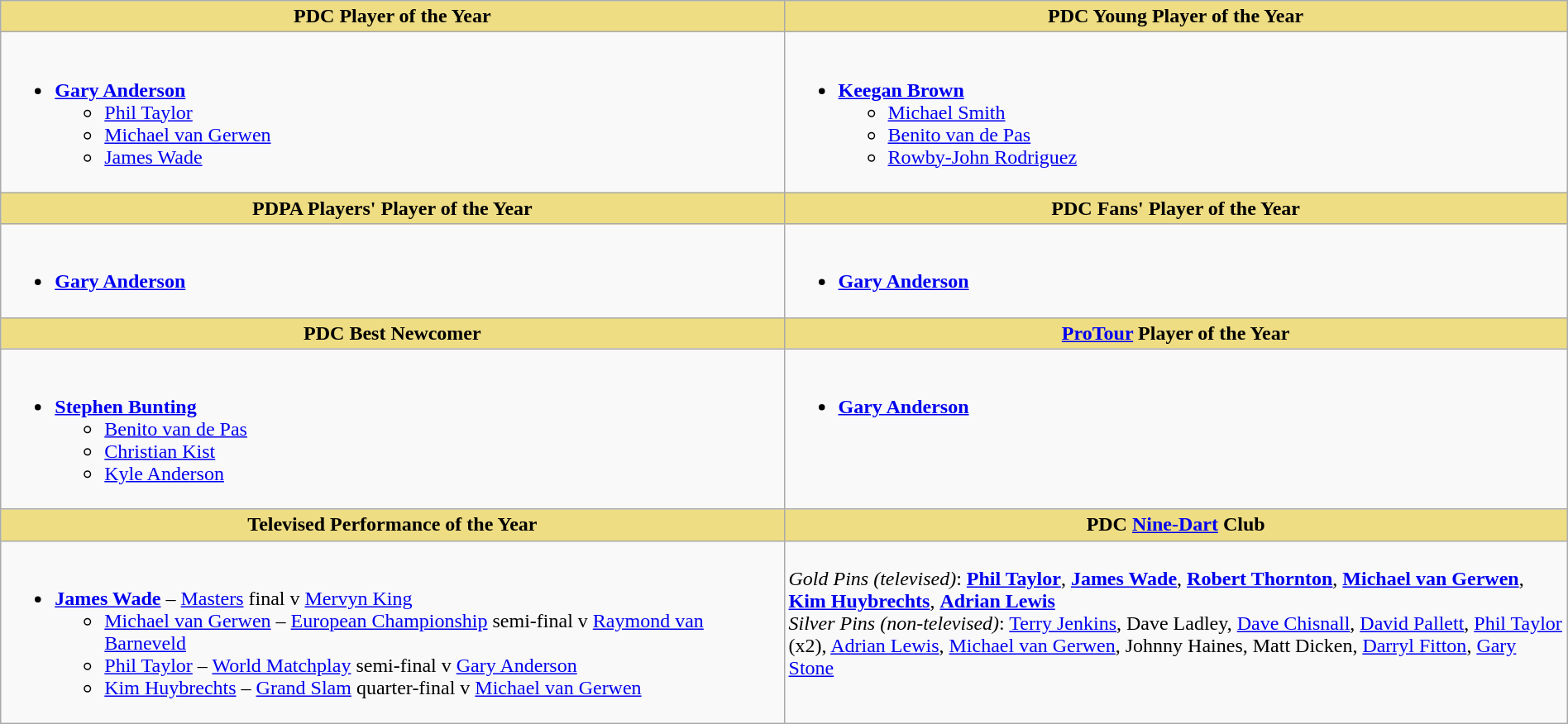<table class="wikitable" style="width:100%">
<tr>
<th style="background:#EEDD82; width:50%">PDC Player of the Year</th>
<th style="background:#EEDD82; width:50%">PDC Young Player of the Year</th>
</tr>
<tr>
<td valign="top"><br><ul><li><strong><a href='#'>Gary Anderson</a></strong><ul><li><a href='#'>Phil Taylor</a></li><li><a href='#'>Michael van Gerwen</a></li><li><a href='#'>James Wade</a></li></ul></li></ul></td>
<td valign="top"><br><ul><li><strong><a href='#'>Keegan Brown</a></strong><ul><li><a href='#'>Michael Smith</a></li><li><a href='#'>Benito van de Pas</a></li><li><a href='#'>Rowby-John Rodriguez</a></li></ul></li></ul></td>
</tr>
<tr>
<th style="background:#EEDD82; width:50%">PDPA Players' Player of the Year</th>
<th style="background:#EEDD82; width:50%">PDC Fans' Player of the Year</th>
</tr>
<tr>
<td valign="top"><br><ul><li><strong><a href='#'>Gary Anderson</a></strong></li></ul></td>
<td valign="top"><br><ul><li><strong><a href='#'>Gary Anderson</a></strong></li></ul></td>
</tr>
<tr>
<th style="background:#EEDD82; width:50%">PDC Best Newcomer</th>
<th style="background:#EEDD82; width:50%"><a href='#'>ProTour</a> Player of the Year</th>
</tr>
<tr>
<td valign="top"><br><ul><li><strong><a href='#'>Stephen Bunting</a></strong><ul><li><a href='#'>Benito van de Pas</a></li><li><a href='#'>Christian Kist</a></li><li><a href='#'>Kyle Anderson</a></li></ul></li></ul></td>
<td valign="top"><br><ul><li><strong><a href='#'>Gary Anderson</a></strong></li></ul></td>
</tr>
<tr>
<th style="background:#EEDD82; width:50%">Televised Performance of the Year</th>
<th style="background:#EEDD82; width:50%">PDC <a href='#'>Nine-Dart</a> Club</th>
</tr>
<tr>
<td valign="top"><br><ul><li><strong><a href='#'>James Wade</a></strong> – <a href='#'>Masters</a> final v <a href='#'>Mervyn King</a><ul><li><a href='#'>Michael van Gerwen</a> – <a href='#'>European Championship</a> semi-final v <a href='#'>Raymond van Barneveld</a></li><li><a href='#'>Phil Taylor</a> – <a href='#'>World Matchplay</a> semi-final v <a href='#'>Gary Anderson</a></li><li><a href='#'>Kim Huybrechts</a> – <a href='#'>Grand Slam</a> quarter-final v <a href='#'>Michael van Gerwen</a></li></ul></li></ul></td>
<td valign="top"><br><em>Gold Pins (televised)</em>: <strong><a href='#'>Phil Taylor</a></strong>, <strong><a href='#'>James Wade</a></strong>, <strong><a href='#'>Robert Thornton</a></strong>, <strong><a href='#'>Michael van Gerwen</a></strong>, <strong><a href='#'>Kim Huybrechts</a></strong>, <strong><a href='#'>Adrian Lewis</a></strong><br><em>Silver Pins (non-televised)</em>: <a href='#'>Terry Jenkins</a>, Dave Ladley, <a href='#'>Dave Chisnall</a>, <a href='#'>David Pallett</a>, <a href='#'>Phil Taylor</a> (x2), <a href='#'>Adrian Lewis</a>, <a href='#'>Michael van Gerwen</a>, Johnny Haines, Matt Dicken, <a href='#'>Darryl Fitton</a>, <a href='#'>Gary Stone</a></td>
</tr>
</table>
